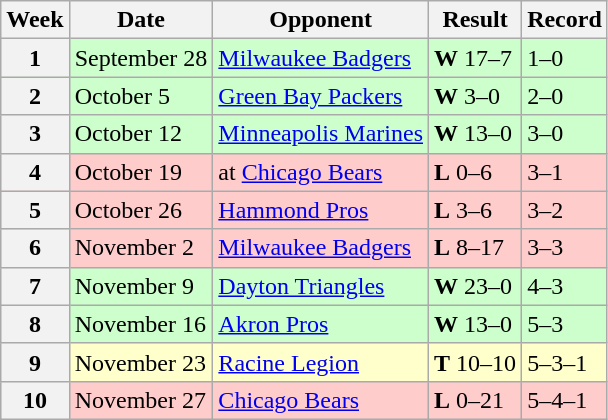<table class="wikitable">
<tr>
<th>Week</th>
<th>Date</th>
<th>Opponent</th>
<th>Result</th>
<th>Record</th>
</tr>
<tr style="background:#cfc">
<th>1</th>
<td>September 28</td>
<td><a href='#'>Milwaukee Badgers</a></td>
<td><strong>W</strong> 17–7</td>
<td>1–0</td>
</tr>
<tr style="background:#cfc">
<th>2</th>
<td>October 5</td>
<td><a href='#'>Green Bay Packers</a></td>
<td><strong>W</strong> 3–0</td>
<td>2–0</td>
</tr>
<tr style="background:#cfc">
<th>3</th>
<td>October 12</td>
<td><a href='#'>Minneapolis Marines</a></td>
<td><strong>W</strong> 13–0</td>
<td>3–0</td>
</tr>
<tr style="background:#fcc">
<th>4</th>
<td>October 19</td>
<td>at <a href='#'>Chicago Bears</a></td>
<td><strong>L</strong> 0–6</td>
<td>3–1</td>
</tr>
<tr style="background:#fcc">
<th>5</th>
<td>October 26</td>
<td><a href='#'>Hammond Pros</a></td>
<td><strong>L</strong> 3–6</td>
<td>3–2</td>
</tr>
<tr style="background:#fcc">
<th>6</th>
<td>November 2</td>
<td><a href='#'>Milwaukee Badgers</a></td>
<td><strong>L</strong> 8–17</td>
<td>3–3</td>
</tr>
<tr style="background:#cfc">
<th>7</th>
<td>November 9</td>
<td><a href='#'>Dayton Triangles</a></td>
<td><strong>W</strong> 23–0</td>
<td>4–3</td>
</tr>
<tr style="background:#cfc">
<th>8</th>
<td>November 16</td>
<td><a href='#'>Akron Pros</a></td>
<td><strong>W</strong> 13–0</td>
<td>5–3</td>
</tr>
<tr style="background:#ffc">
<th>9</th>
<td>November 23</td>
<td><a href='#'>Racine Legion</a></td>
<td><strong>T</strong> 10–10</td>
<td>5–3–1</td>
</tr>
<tr style="background:#fcc">
<th>10</th>
<td>November 27</td>
<td><a href='#'>Chicago Bears</a></td>
<td><strong>L</strong> 0–21</td>
<td>5–4–1</td>
</tr>
</table>
